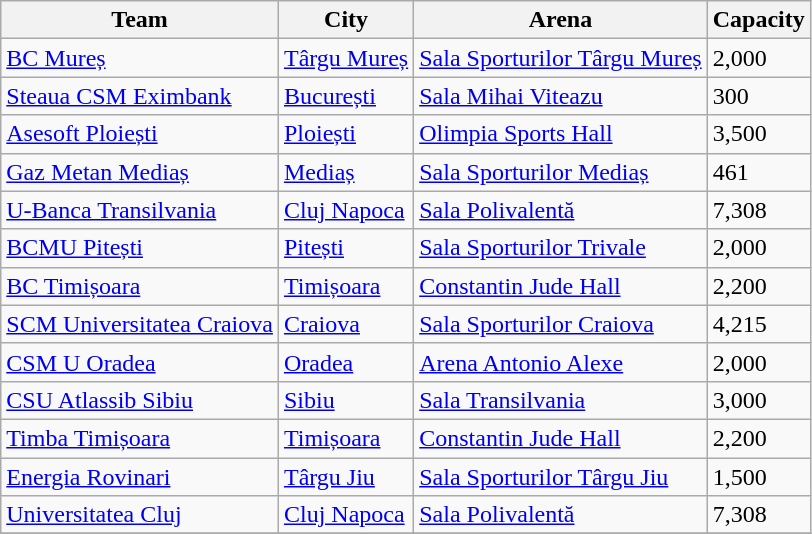<table class="wikitable sortable">
<tr>
<th>Team</th>
<th>City</th>
<th>Arena</th>
<th>Capacity</th>
</tr>
<tr>
<td><a href='#'>BC Mureș</a></td>
<td><a href='#'>Târgu Mureș</a></td>
<td><a href='#'>Sala Sporturilor Târgu Mureș</a></td>
<td>2,000</td>
</tr>
<tr>
<td><a href='#'>Steaua CSM Eximbank</a></td>
<td><a href='#'>București</a></td>
<td><a href='#'>Sala Mihai Viteazu</a></td>
<td>300</td>
</tr>
<tr>
<td><a href='#'>Asesoft Ploiești</a></td>
<td><a href='#'>Ploiești</a></td>
<td><a href='#'>Olimpia Sports Hall</a></td>
<td>3,500</td>
</tr>
<tr>
<td><a href='#'>Gaz Metan Mediaș</a></td>
<td><a href='#'>Mediaș</a></td>
<td><a href='#'>Sala Sporturilor Mediaș</a></td>
<td>461</td>
</tr>
<tr>
<td><a href='#'>U-Banca Transilvania</a></td>
<td><a href='#'>Cluj Napoca</a></td>
<td><a href='#'>Sala Polivalentă</a></td>
<td>7,308</td>
</tr>
<tr>
<td><a href='#'>BCMU Pitești</a></td>
<td><a href='#'>Pitești</a></td>
<td><a href='#'>Sala Sporturilor Trivale</a></td>
<td>2,000</td>
</tr>
<tr>
<td><a href='#'>BC Timișoara</a></td>
<td><a href='#'>Timișoara</a></td>
<td><a href='#'>Constantin Jude Hall</a></td>
<td>2,200</td>
</tr>
<tr>
<td><a href='#'>SCM Universitatea Craiova</a></td>
<td><a href='#'>Craiova</a></td>
<td><a href='#'>Sala Sporturilor Craiova</a></td>
<td>4,215</td>
</tr>
<tr>
<td><a href='#'>CSM U Oradea</a></td>
<td><a href='#'>Oradea</a></td>
<td><a href='#'>Arena Antonio Alexe</a></td>
<td>2,000</td>
</tr>
<tr>
<td><a href='#'>CSU Atlassib Sibiu</a></td>
<td><a href='#'>Sibiu</a></td>
<td><a href='#'>Sala Transilvania</a></td>
<td>3,000</td>
</tr>
<tr>
<td><a href='#'>Timba Timișoara</a></td>
<td><a href='#'>Timișoara</a></td>
<td><a href='#'>Constantin Jude Hall</a></td>
<td>2,200</td>
</tr>
<tr>
<td><a href='#'>Energia Rovinari</a></td>
<td><a href='#'>Târgu Jiu</a></td>
<td><a href='#'>Sala Sporturilor Târgu Jiu</a></td>
<td>1,500</td>
</tr>
<tr>
<td><a href='#'>Universitatea Cluj</a></td>
<td><a href='#'>Cluj Napoca</a></td>
<td><a href='#'>Sala Polivalentă</a></td>
<td>7,308</td>
</tr>
<tr>
</tr>
</table>
